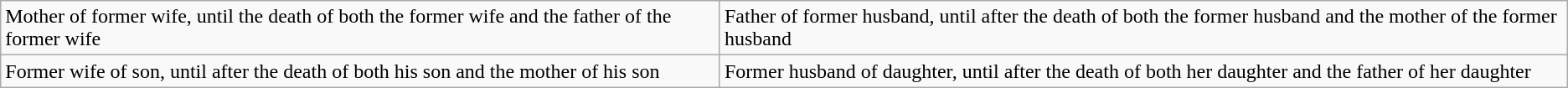<table class="wikitable">
<tr>
<td>Mother of former wife, until the death of both the former wife and the father of the former wife</td>
<td>Father of former husband, until after the death of both the former husband and the mother of the former husband</td>
</tr>
<tr>
<td>Former wife of son, until after the death of both his son and the mother of his son</td>
<td>Former husband of daughter, until after the death of both her daughter and the father of her daughter</td>
</tr>
</table>
